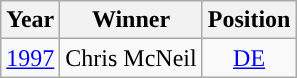<table class="wikitable sortable" style="text-align:center">
<tr>
<th>Year</th>
<th>Winner</th>
<th>Position</th>
</tr>
<tr>
<td><a href='#'>1997</a></td>
<td>Chris McNeil</td>
<td><a href='#'>DE</a></td>
</tr>
</table>
